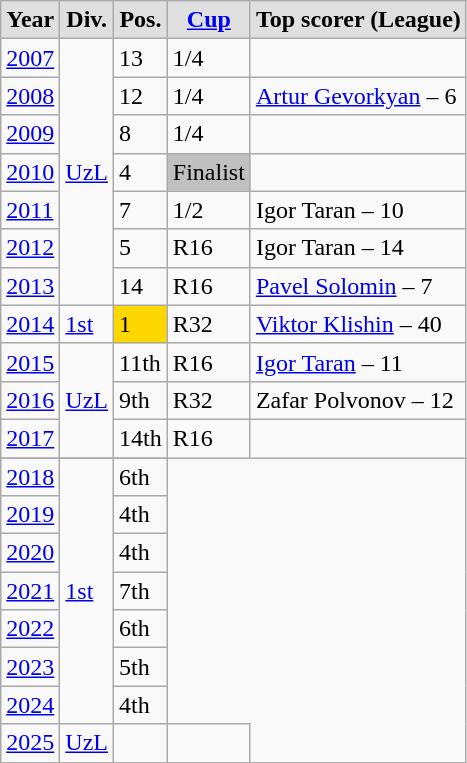<table class="wikitable">
<tr style="text-align:center; background:#dfdfdf;">
<td><strong>Year</strong></td>
<td><strong>Div.</strong></td>
<td><strong>Pos.</strong></td>
<td><strong><a href='#'>Cup</a></strong></td>
<td><strong>Top scorer (League)</strong></td>
</tr>
<tr>
<td><a href='#'>2007</a></td>
<td rowspan=7><a href='#'>UzL</a></td>
<td>13</td>
<td>1/4</td>
<td></td>
</tr>
<tr>
<td><a href='#'>2008</a></td>
<td>12</td>
<td>1/4</td>
<td><a href='#'>Artur Gevorkyan</a> – 6</td>
</tr>
<tr>
<td><a href='#'>2009</a></td>
<td>8</td>
<td>1/4</td>
<td></td>
</tr>
<tr>
<td><a href='#'>2010</a></td>
<td>4</td>
<td bgcolor=silver>Finalist</td>
<td></td>
</tr>
<tr>
<td><a href='#'>2011</a></td>
<td>7</td>
<td>1/2</td>
<td>Igor Taran – 10</td>
</tr>
<tr>
<td><a href='#'>2012</a></td>
<td>5</td>
<td>R16</td>
<td>Igor Taran – 14</td>
</tr>
<tr>
<td><a href='#'>2013</a></td>
<td>14 </td>
<td>R16</td>
<td><a href='#'>Pavel Solomin</a> – 7</td>
</tr>
<tr>
<td><a href='#'>2014</a></td>
<td><a href='#'>1st</a></td>
<td bgcolor=gold>1 </td>
<td>R32</td>
<td><a href='#'>Viktor Klishin</a> – 40</td>
</tr>
<tr>
<td><a href='#'>2015</a></td>
<td rowspan=3><a href='#'>UzL</a></td>
<td>11th</td>
<td>R16</td>
<td><a href='#'>Igor Taran</a> – 11</td>
</tr>
<tr>
<td><a href='#'>2016</a></td>
<td>9th</td>
<td>R32</td>
<td>Zafar Polvonov – 12</td>
</tr>
<tr>
<td><a href='#'>2017</a></td>
<td>14th </td>
<td>R16</td>
<td></td>
</tr>
<tr>
</tr>
<tr>
</tr>
<tr>
</tr>
<tr>
<td><a href='#'>2018</a></td>
<td rowspan=7><a href='#'>1st</a></td>
<td>6th</td>
</tr>
<tr>
<td><a href='#'>2019</a></td>
<td>4th</td>
</tr>
<tr>
<td><a href='#'>2020</a></td>
<td>4th</td>
</tr>
<tr>
<td><a href='#'>2021</a></td>
<td>7th</td>
</tr>
<tr>
<td><a href='#'>2022</a></td>
<td>6th</td>
</tr>
<tr>
<td><a href='#'>2023</a></td>
<td>5th</td>
</tr>
<tr>
<td><a href='#'>2024</a></td>
<td>4th </td>
</tr>
<tr>
<td><a href='#'>2025</a></td>
<td><a href='#'>UzL</a></td>
<td></td>
<td></td>
</tr>
<tr>
</tr>
<tr>
</tr>
</table>
